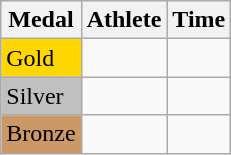<table class="wikitable">
<tr>
<th>Medal</th>
<th>Athlete</th>
<th>Time</th>
</tr>
<tr>
<td bgcolor="gold">Gold</td>
<td></td>
<td></td>
</tr>
<tr>
<td bgcolor="silver">Silver</td>
<td></td>
<td></td>
</tr>
<tr>
<td bgcolor="CC9966">Bronze</td>
<td></td>
<td></td>
</tr>
</table>
